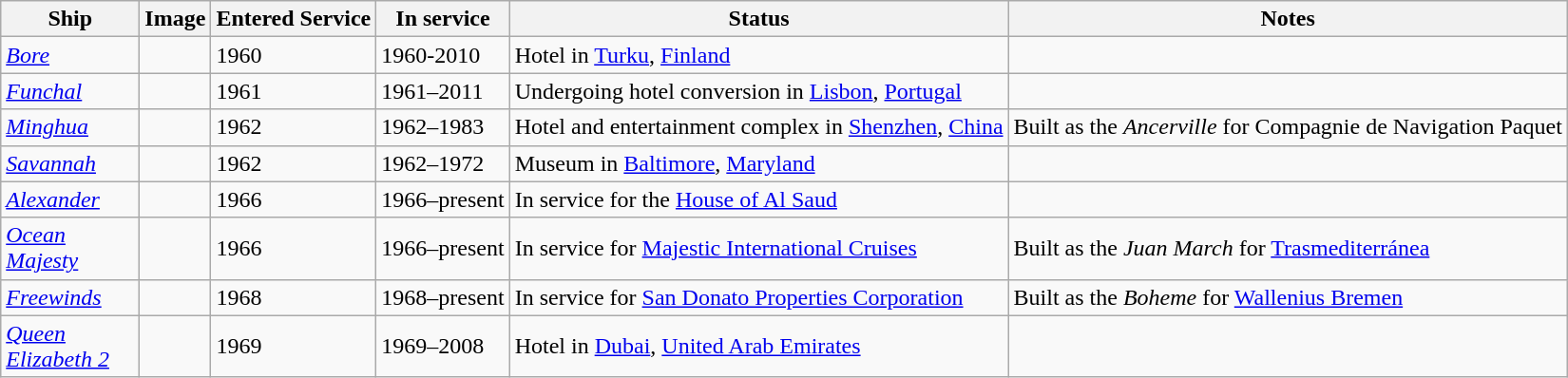<table class="wikitable sortable">
<tr>
<th width="90px">Ship</th>
<th class="unsortable">Image</th>
<th>Entered Service</th>
<th>In service</th>
<th>Status</th>
<th class="unsortable">Notes</th>
</tr>
<tr>
<td><em><a href='#'>Bore</a></em></td>
<td></td>
<td>1960</td>
<td>1960-2010</td>
<td>Hotel in <a href='#'>Turku</a>, <a href='#'>Finland</a></td>
<td></td>
</tr>
<tr>
<td><em><a href='#'>Funchal</a></em></td>
<td></td>
<td>1961</td>
<td>1961–2011</td>
<td>Undergoing hotel conversion in <a href='#'>Lisbon</a>, <a href='#'>Portugal</a></td>
<td></td>
</tr>
<tr>
<td><em><a href='#'>Minghua</a></em></td>
<td></td>
<td>1962</td>
<td>1962–1983</td>
<td>Hotel and entertainment complex in <a href='#'>Shenzhen</a>, <a href='#'>China</a></td>
<td>Built as the <em>Ancerville</em> for Compagnie de Navigation Paquet</td>
</tr>
<tr>
<td><em><a href='#'>Savannah</a></em></td>
<td></td>
<td>1962</td>
<td>1962–1972</td>
<td>Museum in <a href='#'>Baltimore</a>, <a href='#'>Maryland</a></td>
<td></td>
</tr>
<tr>
<td><em><a href='#'>Alexander</a></em></td>
<td></td>
<td>1966</td>
<td>1966–present</td>
<td>In service for the <a href='#'>House of Al Saud</a></td>
<td></td>
</tr>
<tr>
<td><em><a href='#'>Ocean Majesty</a></em></td>
<td></td>
<td>1966</td>
<td>1966–present</td>
<td>In service for <a href='#'>Majestic International Cruises</a></td>
<td>Built as the <em>Juan March</em> for <a href='#'>Trasmediterránea</a></td>
</tr>
<tr>
<td><em><a href='#'>Freewinds</a></em></td>
<td></td>
<td>1968</td>
<td>1968–present</td>
<td>In service for <a href='#'>San Donato Properties Corporation</a></td>
<td>Built as the <em>Boheme</em> for <a href='#'>Wallenius Bremen</a></td>
</tr>
<tr>
<td><em><a href='#'>Queen Elizabeth 2</a></em></td>
<td></td>
<td>1969</td>
<td>1969–2008</td>
<td>Hotel in <a href='#'>Dubai</a>, <a href='#'>United Arab Emirates</a></td>
<td></td>
</tr>
</table>
